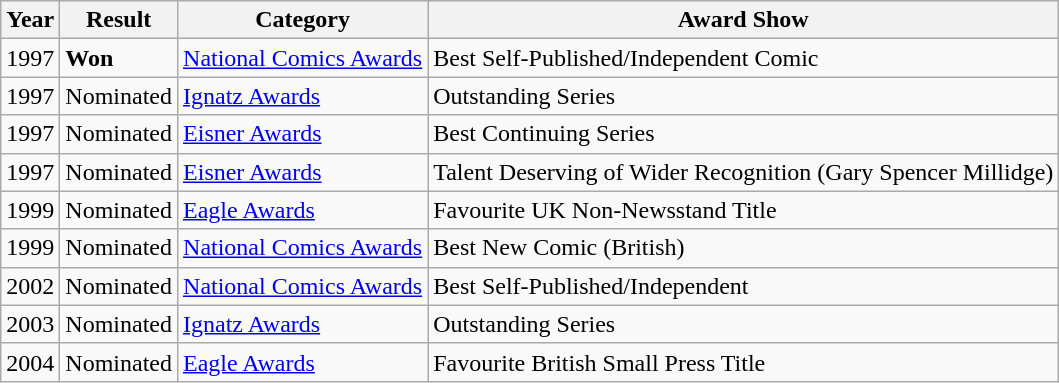<table class="wikitable">
<tr>
<th>Year</th>
<th>Result</th>
<th>Category</th>
<th>Award Show</th>
</tr>
<tr>
<td>1997</td>
<td><strong>Won</strong></td>
<td><a href='#'>National Comics Awards</a></td>
<td>Best Self-Published/Independent Comic</td>
</tr>
<tr>
<td>1997</td>
<td>Nominated</td>
<td><a href='#'>Ignatz Awards</a></td>
<td>Outstanding Series</td>
</tr>
<tr>
<td>1997</td>
<td>Nominated</td>
<td><a href='#'>Eisner Awards</a></td>
<td>Best Continuing Series</td>
</tr>
<tr>
<td>1997</td>
<td>Nominated</td>
<td><a href='#'>Eisner Awards</a></td>
<td>Talent Deserving of Wider Recognition (Gary Spencer Millidge)</td>
</tr>
<tr>
<td>1999</td>
<td>Nominated</td>
<td><a href='#'>Eagle Awards</a></td>
<td>Favourite UK Non-Newsstand Title</td>
</tr>
<tr>
<td>1999</td>
<td>Nominated</td>
<td><a href='#'>National Comics Awards</a></td>
<td>Best New Comic (British)</td>
</tr>
<tr>
<td>2002</td>
<td>Nominated</td>
<td><a href='#'>National Comics Awards</a></td>
<td>Best Self-Published/Independent</td>
</tr>
<tr>
<td>2003</td>
<td>Nominated</td>
<td><a href='#'>Ignatz Awards</a></td>
<td>Outstanding Series</td>
</tr>
<tr>
<td>2004</td>
<td>Nominated</td>
<td><a href='#'>Eagle Awards</a></td>
<td>Favourite British Small Press Title</td>
</tr>
</table>
